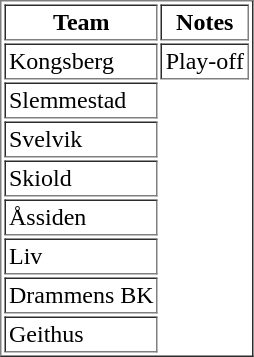<table border="1" cellpadding="2">
<tr>
<th>Team</th>
<th>Notes</th>
</tr>
<tr>
<td>Kongsberg</td>
<td>Play-off</td>
</tr>
<tr>
<td>Slemmestad</td>
</tr>
<tr>
<td>Svelvik</td>
</tr>
<tr>
<td>Skiold</td>
</tr>
<tr>
<td>Åssiden</td>
</tr>
<tr>
<td>Liv</td>
</tr>
<tr>
<td>Drammens BK</td>
</tr>
<tr>
<td>Geithus</td>
</tr>
</table>
